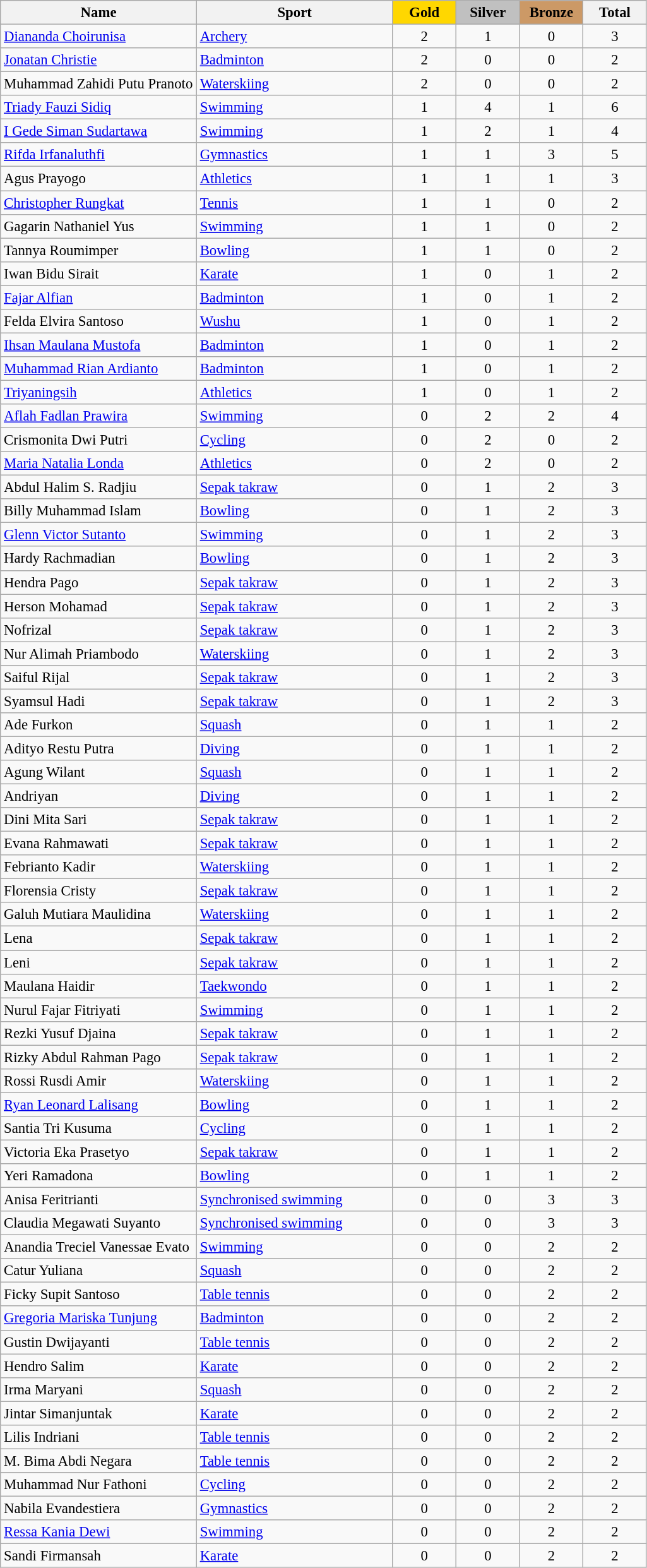<table class="wikitable sortable" style="text-align:center;font-size:95%">
<tr>
<th width=200>Name</th>
<th width=200>Sport</th>
<th width=60 style="background: gold;">Gold</th>
<th width=60 style="background: silver;">Silver</th>
<th width=60 style="background: #cc9966;">Bronze</th>
<th width=60>Total</th>
</tr>
<tr>
<td align=left><a href='#'>Diananda Choirunisa</a></td>
<td align=left><a href='#'>Archery</a></td>
<td>2</td>
<td>1</td>
<td>0</td>
<td>3</td>
</tr>
<tr>
<td align=left><a href='#'>Jonatan Christie</a></td>
<td align=left><a href='#'>Badminton</a></td>
<td>2</td>
<td>0</td>
<td>0</td>
<td>2</td>
</tr>
<tr>
<td align=left>Muhammad Zahidi Putu Pranoto</td>
<td align=left><a href='#'>Waterskiing</a></td>
<td>2</td>
<td>0</td>
<td>0</td>
<td>2</td>
</tr>
<tr>
<td align=left><a href='#'>Triady Fauzi Sidiq</a></td>
<td align=left><a href='#'>Swimming</a></td>
<td>1</td>
<td>4</td>
<td>1</td>
<td>6</td>
</tr>
<tr>
<td align=left><a href='#'>I Gede Siman Sudartawa</a></td>
<td align=left><a href='#'>Swimming</a></td>
<td>1</td>
<td>2</td>
<td>1</td>
<td>4</td>
</tr>
<tr>
<td align=left><a href='#'>Rifda Irfanaluthfi</a></td>
<td align=left><a href='#'>Gymnastics</a></td>
<td>1</td>
<td>1</td>
<td>3</td>
<td>5</td>
</tr>
<tr>
<td align=left>Agus Prayogo</td>
<td align=left><a href='#'>Athletics</a></td>
<td>1</td>
<td>1</td>
<td>1</td>
<td>3</td>
</tr>
<tr>
<td align=left><a href='#'>Christopher Rungkat</a></td>
<td align=left><a href='#'>Tennis</a></td>
<td>1</td>
<td>1</td>
<td>0</td>
<td>2</td>
</tr>
<tr>
<td align=left>Gagarin Nathaniel Yus</td>
<td align=left><a href='#'>Swimming</a></td>
<td>1</td>
<td>1</td>
<td>0</td>
<td>2</td>
</tr>
<tr>
<td align=left>Tannya Roumimper</td>
<td align=left><a href='#'>Bowling</a></td>
<td>1</td>
<td>1</td>
<td>0</td>
<td>2</td>
</tr>
<tr>
<td align=left>Iwan Bidu Sirait</td>
<td align=left><a href='#'>Karate</a></td>
<td>1</td>
<td>0</td>
<td>1</td>
<td>2</td>
</tr>
<tr>
<td align=left><a href='#'>Fajar Alfian</a></td>
<td align=left><a href='#'>Badminton</a></td>
<td>1</td>
<td>0</td>
<td>1</td>
<td>2</td>
</tr>
<tr>
<td align=left>Felda Elvira Santoso</td>
<td align=left><a href='#'>Wushu</a></td>
<td>1</td>
<td>0</td>
<td>1</td>
<td>2</td>
</tr>
<tr>
<td align=left><a href='#'>Ihsan Maulana Mustofa</a></td>
<td align=left><a href='#'>Badminton</a></td>
<td>1</td>
<td>0</td>
<td>1</td>
<td>2</td>
</tr>
<tr>
<td align=left><a href='#'>Muhammad Rian Ardianto</a></td>
<td align=left><a href='#'>Badminton</a></td>
<td>1</td>
<td>0</td>
<td>1</td>
<td>2</td>
</tr>
<tr>
<td align=left><a href='#'>Triyaningsih</a></td>
<td align=left><a href='#'>Athletics</a></td>
<td>1</td>
<td>0</td>
<td>1</td>
<td>2</td>
</tr>
<tr>
<td align=left><a href='#'>Aflah Fadlan Prawira</a></td>
<td align=left><a href='#'>Swimming</a></td>
<td>0</td>
<td>2</td>
<td>2</td>
<td>4</td>
</tr>
<tr>
<td align=left>Crismonita Dwi Putri</td>
<td align=left><a href='#'>Cycling</a></td>
<td>0</td>
<td>2</td>
<td>0</td>
<td>2</td>
</tr>
<tr>
<td align=left><a href='#'>Maria Natalia Londa</a></td>
<td align=left><a href='#'>Athletics</a></td>
<td>0</td>
<td>2</td>
<td>0</td>
<td>2</td>
</tr>
<tr>
<td align=left>Abdul Halim S. Radjiu</td>
<td align=left><a href='#'>Sepak takraw</a></td>
<td>0</td>
<td>1</td>
<td>2</td>
<td>3</td>
</tr>
<tr>
<td align=left>Billy Muhammad Islam</td>
<td align=left><a href='#'>Bowling</a></td>
<td>0</td>
<td>1</td>
<td>2</td>
<td>3</td>
</tr>
<tr>
<td align=left><a href='#'>Glenn Victor Sutanto</a></td>
<td align=left><a href='#'>Swimming</a></td>
<td>0</td>
<td>1</td>
<td>2</td>
<td>3</td>
</tr>
<tr>
<td align=left>Hardy Rachmadian</td>
<td align=left><a href='#'>Bowling</a></td>
<td>0</td>
<td>1</td>
<td>2</td>
<td>3</td>
</tr>
<tr>
<td align=left>Hendra Pago</td>
<td align=left><a href='#'>Sepak takraw</a></td>
<td>0</td>
<td>1</td>
<td>2</td>
<td>3</td>
</tr>
<tr>
<td align=left>Herson Mohamad</td>
<td align=left><a href='#'>Sepak takraw</a></td>
<td>0</td>
<td>1</td>
<td>2</td>
<td>3</td>
</tr>
<tr>
<td align=left>Nofrizal</td>
<td align=left><a href='#'>Sepak takraw</a></td>
<td>0</td>
<td>1</td>
<td>2</td>
<td>3</td>
</tr>
<tr>
<td align=left>Nur Alimah Priambodo</td>
<td align=left><a href='#'>Waterskiing</a></td>
<td>0</td>
<td>1</td>
<td>2</td>
<td>3</td>
</tr>
<tr>
<td align=left>Saiful Rijal</td>
<td align=left><a href='#'>Sepak takraw</a></td>
<td>0</td>
<td>1</td>
<td>2</td>
<td>3</td>
</tr>
<tr>
<td align=left>Syamsul Hadi</td>
<td align=left><a href='#'>Sepak takraw</a></td>
<td>0</td>
<td>1</td>
<td>2</td>
<td>3</td>
</tr>
<tr>
<td align=left>Ade Furkon</td>
<td align=left><a href='#'>Squash</a></td>
<td>0</td>
<td>1</td>
<td>1</td>
<td>2</td>
</tr>
<tr>
<td align=left>Adityo Restu Putra</td>
<td align=left><a href='#'>Diving</a></td>
<td>0</td>
<td>1</td>
<td>1</td>
<td>2</td>
</tr>
<tr>
<td align=left>Agung Wilant</td>
<td align=left><a href='#'>Squash</a></td>
<td>0</td>
<td>1</td>
<td>1</td>
<td>2</td>
</tr>
<tr>
<td align=left>Andriyan</td>
<td align=left><a href='#'>Diving</a></td>
<td>0</td>
<td>1</td>
<td>1</td>
<td>2</td>
</tr>
<tr>
<td align=left>Dini Mita Sari</td>
<td align=left><a href='#'>Sepak takraw</a></td>
<td>0</td>
<td>1</td>
<td>1</td>
<td>2</td>
</tr>
<tr>
<td align=left>Evana Rahmawati</td>
<td align=left><a href='#'>Sepak takraw</a></td>
<td>0</td>
<td>1</td>
<td>1</td>
<td>2</td>
</tr>
<tr>
<td align=left>Febrianto Kadir</td>
<td align=left><a href='#'>Waterskiing</a></td>
<td>0</td>
<td>1</td>
<td>1</td>
<td>2</td>
</tr>
<tr>
<td align=left>Florensia Cristy</td>
<td align=left><a href='#'>Sepak takraw</a></td>
<td>0</td>
<td>1</td>
<td>1</td>
<td>2</td>
</tr>
<tr>
<td align=left>Galuh Mutiara Maulidina</td>
<td align=left><a href='#'>Waterskiing</a></td>
<td>0</td>
<td>1</td>
<td>1</td>
<td>2</td>
</tr>
<tr>
<td align=left>Lena</td>
<td align=left><a href='#'>Sepak takraw</a></td>
<td>0</td>
<td>1</td>
<td>1</td>
<td>2</td>
</tr>
<tr>
<td align=left>Leni</td>
<td align=left><a href='#'>Sepak takraw</a></td>
<td>0</td>
<td>1</td>
<td>1</td>
<td>2</td>
</tr>
<tr>
<td align=left>Maulana Haidir</td>
<td align=left><a href='#'>Taekwondo</a></td>
<td>0</td>
<td>1</td>
<td>1</td>
<td>2</td>
</tr>
<tr>
<td align=left>Nurul Fajar Fitriyati</td>
<td align=left><a href='#'>Swimming</a></td>
<td>0</td>
<td>1</td>
<td>1</td>
<td>2</td>
</tr>
<tr>
<td align=left>Rezki Yusuf Djaina</td>
<td align=left><a href='#'>Sepak takraw</a></td>
<td>0</td>
<td>1</td>
<td>1</td>
<td>2</td>
</tr>
<tr>
<td align=left>Rizky Abdul Rahman Pago</td>
<td align=left><a href='#'>Sepak takraw</a></td>
<td>0</td>
<td>1</td>
<td>1</td>
<td>2</td>
</tr>
<tr>
<td align=left>Rossi Rusdi Amir</td>
<td align=left><a href='#'>Waterskiing</a></td>
<td>0</td>
<td>1</td>
<td>1</td>
<td>2</td>
</tr>
<tr>
<td align=left><a href='#'>Ryan Leonard Lalisang</a></td>
<td align=left><a href='#'>Bowling</a></td>
<td>0</td>
<td>1</td>
<td>1</td>
<td>2</td>
</tr>
<tr>
<td align=left>Santia Tri Kusuma</td>
<td align=left><a href='#'>Cycling</a></td>
<td>0</td>
<td>1</td>
<td>1</td>
<td>2</td>
</tr>
<tr>
<td align=left>Victoria Eka Prasetyo</td>
<td align=left><a href='#'>Sepak takraw</a></td>
<td>0</td>
<td>1</td>
<td>1</td>
<td>2</td>
</tr>
<tr>
<td align=left>Yeri Ramadona</td>
<td align=left><a href='#'>Bowling</a></td>
<td>0</td>
<td>1</td>
<td>1</td>
<td>2</td>
</tr>
<tr>
<td align=left>Anisa Feritrianti</td>
<td align=left><a href='#'>Synchronised swimming</a></td>
<td>0</td>
<td>0</td>
<td>3</td>
<td>3</td>
</tr>
<tr>
<td align=left>Claudia Megawati Suyanto</td>
<td align=left><a href='#'>Synchronised swimming</a></td>
<td>0</td>
<td>0</td>
<td>3</td>
<td>3</td>
</tr>
<tr>
<td align=left>Anandia Treciel Vanessae Evato</td>
<td align=left><a href='#'>Swimming</a></td>
<td>0</td>
<td>0</td>
<td>2</td>
<td>2</td>
</tr>
<tr>
<td align=left>Catur Yuliana</td>
<td align=left><a href='#'>Squash</a></td>
<td>0</td>
<td>0</td>
<td>2</td>
<td>2</td>
</tr>
<tr>
<td align=left>Ficky Supit Santoso</td>
<td align=left><a href='#'>Table tennis</a></td>
<td>0</td>
<td>0</td>
<td>2</td>
<td>2</td>
</tr>
<tr>
<td align=left><a href='#'>Gregoria Mariska Tunjung</a></td>
<td align=left><a href='#'>Badminton</a></td>
<td>0</td>
<td>0</td>
<td>2</td>
<td>2</td>
</tr>
<tr>
<td align=left>Gustin Dwijayanti</td>
<td align=left><a href='#'>Table tennis</a></td>
<td>0</td>
<td>0</td>
<td>2</td>
<td>2</td>
</tr>
<tr>
<td align=left>Hendro Salim</td>
<td align=left><a href='#'>Karate</a></td>
<td>0</td>
<td>0</td>
<td>2</td>
<td>2</td>
</tr>
<tr>
<td align=left>Irma Maryani</td>
<td align=left><a href='#'>Squash</a></td>
<td>0</td>
<td>0</td>
<td>2</td>
<td>2</td>
</tr>
<tr>
<td align=left>Jintar Simanjuntak</td>
<td align=left><a href='#'>Karate</a></td>
<td>0</td>
<td>0</td>
<td>2</td>
<td>2</td>
</tr>
<tr>
<td align=left>Lilis Indriani</td>
<td align=left><a href='#'>Table tennis</a></td>
<td>0</td>
<td>0</td>
<td>2</td>
<td>2</td>
</tr>
<tr>
<td align=left>M. Bima Abdi Negara</td>
<td align=left><a href='#'>Table tennis</a></td>
<td>0</td>
<td>0</td>
<td>2</td>
<td>2</td>
</tr>
<tr>
<td align=left>Muhammad Nur Fathoni</td>
<td align=left><a href='#'>Cycling</a></td>
<td>0</td>
<td>0</td>
<td>2</td>
<td>2</td>
</tr>
<tr>
<td align=left>Nabila Evandestiera</td>
<td align=left><a href='#'>Gymnastics</a></td>
<td>0</td>
<td>0</td>
<td>2</td>
<td>2</td>
</tr>
<tr>
<td align=left><a href='#'>Ressa Kania Dewi</a></td>
<td align=left><a href='#'>Swimming</a></td>
<td>0</td>
<td>0</td>
<td>2</td>
<td>2</td>
</tr>
<tr>
<td align=left>Sandi Firmansah</td>
<td align=left><a href='#'>Karate</a></td>
<td>0</td>
<td>0</td>
<td>2</td>
<td>2</td>
</tr>
</table>
